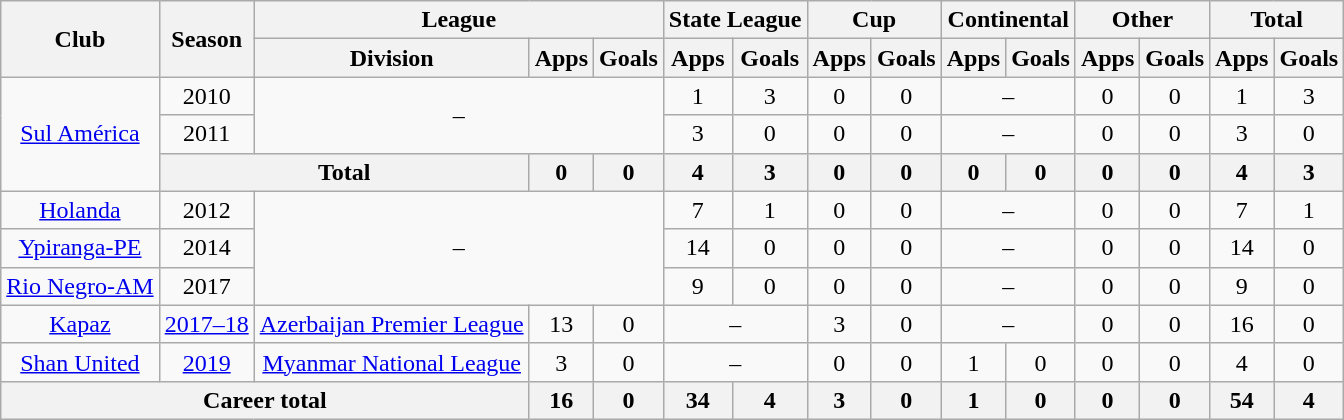<table class="wikitable" style="text-align: center">
<tr>
<th rowspan="2">Club</th>
<th rowspan="2">Season</th>
<th colspan="3">League</th>
<th colspan="2">State League</th>
<th colspan="2">Cup</th>
<th colspan="2">Continental</th>
<th colspan="2">Other</th>
<th colspan="2">Total</th>
</tr>
<tr>
<th>Division</th>
<th>Apps</th>
<th>Goals</th>
<th>Apps</th>
<th>Goals</th>
<th>Apps</th>
<th>Goals</th>
<th>Apps</th>
<th>Goals</th>
<th>Apps</th>
<th>Goals</th>
<th>Apps</th>
<th>Goals</th>
</tr>
<tr>
<td rowspan="3"><a href='#'>Sul América</a></td>
<td>2010</td>
<td colspan="3" rowspan="2">–</td>
<td>1</td>
<td>3</td>
<td>0</td>
<td>0</td>
<td colspan="2">–</td>
<td>0</td>
<td>0</td>
<td>1</td>
<td>3</td>
</tr>
<tr>
<td>2011</td>
<td>3</td>
<td>0</td>
<td>0</td>
<td>0</td>
<td colspan="2">–</td>
<td>0</td>
<td>0</td>
<td>3</td>
<td>0</td>
</tr>
<tr>
<th colspan="2"><strong>Total</strong></th>
<th>0</th>
<th>0</th>
<th>4</th>
<th>3</th>
<th>0</th>
<th>0</th>
<th>0</th>
<th>0</th>
<th>0</th>
<th>0</th>
<th>4</th>
<th>3</th>
</tr>
<tr>
<td><a href='#'>Holanda</a></td>
<td>2012</td>
<td colspan="3" rowspan="3">–</td>
<td>7</td>
<td>1</td>
<td>0</td>
<td>0</td>
<td colspan="2">–</td>
<td>0</td>
<td>0</td>
<td>7</td>
<td>1</td>
</tr>
<tr>
<td><a href='#'>Ypiranga-PE</a></td>
<td>2014</td>
<td>14</td>
<td>0</td>
<td>0</td>
<td>0</td>
<td colspan="2">–</td>
<td>0</td>
<td>0</td>
<td>14</td>
<td>0</td>
</tr>
<tr>
<td><a href='#'>Rio Negro-AM</a></td>
<td>2017</td>
<td>9</td>
<td>0</td>
<td>0</td>
<td>0</td>
<td colspan="2">–</td>
<td>0</td>
<td>0</td>
<td>9</td>
<td>0</td>
</tr>
<tr>
<td><a href='#'>Kapaz</a></td>
<td><a href='#'>2017–18</a></td>
<td><a href='#'>Azerbaijan Premier League</a></td>
<td>13</td>
<td>0</td>
<td colspan="2">–</td>
<td>3</td>
<td>0</td>
<td colspan="2">–</td>
<td>0</td>
<td>0</td>
<td>16</td>
<td>0</td>
</tr>
<tr>
<td><a href='#'>Shan United</a></td>
<td><a href='#'>2019</a></td>
<td><a href='#'>Myanmar National League</a></td>
<td>3</td>
<td>0</td>
<td colspan="2">–</td>
<td>0</td>
<td>0</td>
<td>1</td>
<td>0</td>
<td>0</td>
<td>0</td>
<td>4</td>
<td>0</td>
</tr>
<tr>
<th colspan="3"><strong>Career total</strong></th>
<th>16</th>
<th>0</th>
<th>34</th>
<th>4</th>
<th>3</th>
<th>0</th>
<th>1</th>
<th>0</th>
<th>0</th>
<th>0</th>
<th>54</th>
<th>4</th>
</tr>
</table>
